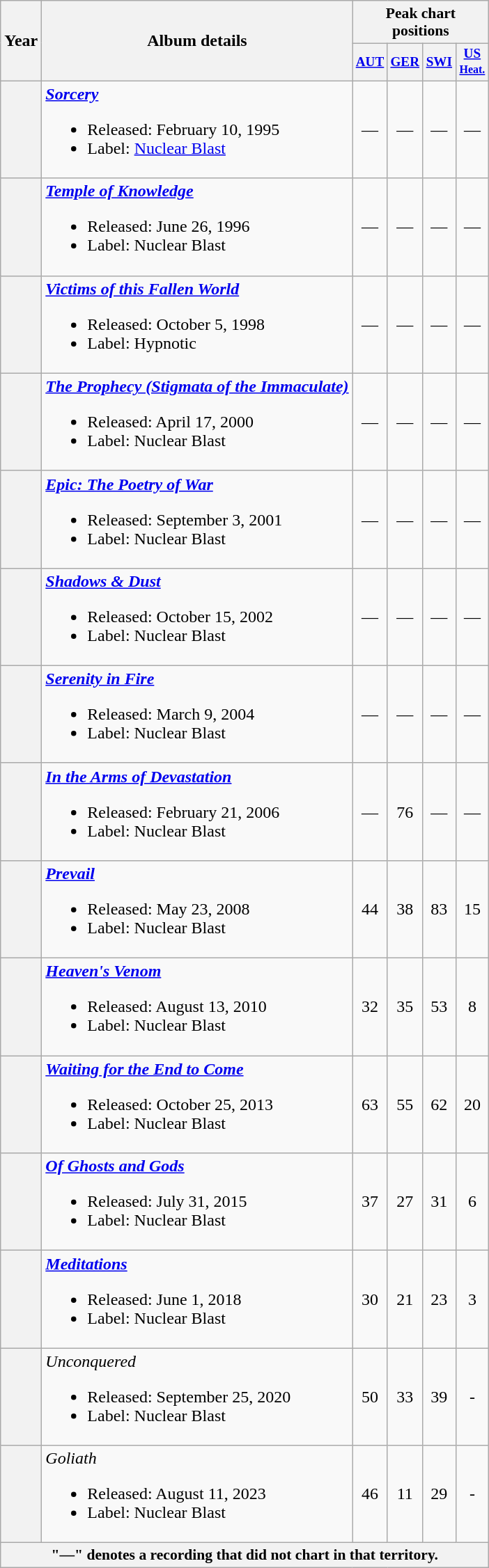<table class="wikitable plainrowheaders sortable"  style="text-align:center;">
<tr>
<th rowspan="2">Year</th>
<th rowspan="2">Album details</th>
<th colspan="6" class="unsortable" style="font-size:90%;">Peak chart positions</th>
</tr>
<tr>
<th style="width:2em;font-size:80%;" data-sort-type="number"><a href='#'>AUT</a><br></th>
<th style="width:2em;font-size:80%;" data-sort-type="number"><a href='#'>GER</a><br></th>
<th style="width:2em;font-size:80%;" data-sort-type="number"><a href='#'>SWI</a><br></th>
<th style="width:2em;font-size:80%;" data-sort-type="number"><a href='#'>US<br><small>Heat.</small></a><br></th>
</tr>
<tr>
<th></th>
<td align=left><strong><em><a href='#'>Sorcery</a></em></strong><br><ul><li>Released: February 10, 1995</li><li>Label: <a href='#'>Nuclear Blast</a></li></ul></td>
<td>—</td>
<td>—</td>
<td>—</td>
<td>—</td>
</tr>
<tr>
<th></th>
<td align=left><strong><em><a href='#'>Temple of Knowledge</a></em></strong><br><ul><li>Released: June 26, 1996</li><li>Label: Nuclear Blast</li></ul></td>
<td>—</td>
<td>—</td>
<td>—</td>
<td>—</td>
</tr>
<tr>
<th></th>
<td align=left><strong><em><a href='#'>Victims of this Fallen World</a></em></strong><br><ul><li>Released: October 5, 1998</li><li>Label: Hypnotic</li></ul></td>
<td>—</td>
<td>—</td>
<td>—</td>
<td>—</td>
</tr>
<tr>
<th></th>
<td align=left><strong><em><a href='#'>The Prophecy (Stigmata of the Immaculate)</a></em></strong><br><ul><li>Released: April 17, 2000</li><li>Label: Nuclear Blast</li></ul></td>
<td>—</td>
<td>—</td>
<td>—</td>
<td>—</td>
</tr>
<tr>
<th></th>
<td align=left><strong><em><a href='#'>Epic: The Poetry of War</a></em></strong><br><ul><li>Released: September 3, 2001</li><li>Label: Nuclear Blast</li></ul></td>
<td>—</td>
<td>—</td>
<td>—</td>
<td>—</td>
</tr>
<tr>
<th></th>
<td align=left><strong><em><a href='#'>Shadows & Dust</a></em></strong><br><ul><li>Released: October 15, 2002</li><li>Label: Nuclear Blast</li></ul></td>
<td>—</td>
<td>—</td>
<td>—</td>
<td>—</td>
</tr>
<tr>
<th></th>
<td align=left><strong><em><a href='#'>Serenity in Fire</a></em></strong><br><ul><li>Released: March 9, 2004</li><li>Label: Nuclear Blast</li></ul></td>
<td>—</td>
<td>—</td>
<td>—</td>
<td>—</td>
</tr>
<tr>
<th></th>
<td align=left><strong><em><a href='#'>In the Arms of Devastation</a></em></strong><br><ul><li>Released: February 21, 2006</li><li>Label: Nuclear Blast</li></ul></td>
<td>—</td>
<td>76</td>
<td>—</td>
<td>—</td>
</tr>
<tr>
<th></th>
<td align=left><strong><em><a href='#'>Prevail</a></em></strong><br><ul><li>Released: May 23, 2008</li><li>Label: Nuclear Blast</li></ul></td>
<td>44</td>
<td>38</td>
<td>83</td>
<td>15</td>
</tr>
<tr>
<th></th>
<td align=left><strong><em><a href='#'>Heaven's Venom</a></em></strong><br><ul><li>Released: August 13, 2010</li><li>Label: Nuclear Blast</li></ul></td>
<td>32</td>
<td>35</td>
<td>53</td>
<td>8</td>
</tr>
<tr>
<th></th>
<td align=left><strong><em><a href='#'>Waiting for the End to Come</a></em></strong><br><ul><li>Released: October 25, 2013</li><li>Label: Nuclear Blast</li></ul></td>
<td>63</td>
<td>55</td>
<td>62</td>
<td>20</td>
</tr>
<tr>
<th></th>
<td align=left><strong><em><a href='#'>Of Ghosts and Gods</a></em></strong><br><ul><li>Released: July 31, 2015</li><li>Label: Nuclear Blast</li></ul></td>
<td>37</td>
<td>27</td>
<td>31</td>
<td>6</td>
</tr>
<tr>
<th></th>
<td align=left><strong><em><a href='#'>Meditations</a></em></strong><br><ul><li>Released: June 1, 2018</li><li>Label: Nuclear Blast</li></ul></td>
<td>30</td>
<td>21</td>
<td>23</td>
<td>3</td>
</tr>
<tr>
<th></th>
<td align=left><em>Unconquered</em><br><ul><li>Released: September 25, 2020</li><li>Label: Nuclear Blast</li></ul></td>
<td>50</td>
<td>33</td>
<td>39</td>
<td>-</td>
</tr>
<tr>
<th></th>
<td align=left><em>Goliath</em><br><ul><li>Released: August 11, 2023</li><li>Label: Nuclear Blast</li></ul></td>
<td>46</td>
<td>11</td>
<td>29</td>
<td>-</td>
</tr>
<tr>
<th colspan="15" style="font-size:90%">"—" denotes a recording that did not chart in that territory.</th>
</tr>
</table>
